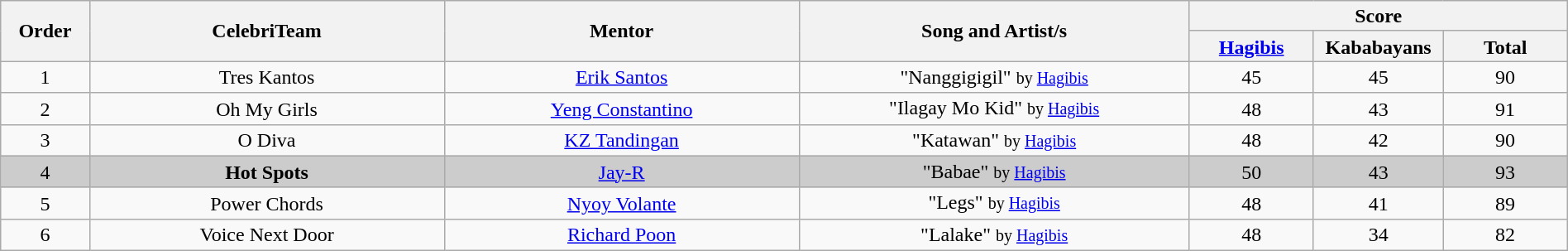<table class="wikitable" style="text-align:center; line-height:17px; width:100%;">
<tr>
<th scope="col" rowspan="2" width="05%">Order</th>
<th scope="col" rowspan="2" width="20%">CelebriTeam</th>
<th scope="col" rowspan="2" width="20%">Mentor</th>
<th scope="col" rowspan="2" width="22%">Song and Artist/s</th>
<th scope="col" colspan="3" width="28%">Score</th>
</tr>
<tr>
<th width="07%"><a href='#'>Hagibis</a></th>
<th width="07%">Kababayans</th>
<th width="07%">Total</th>
</tr>
<tr style="background:;">
<td>1</td>
<td>Tres Kantos</td>
<td><a href='#'>Erik Santos</a></td>
<td>"Nanggigigil" <small>by <a href='#'>Hagibis</a></small></td>
<td>45</td>
<td>45</td>
<td>90</td>
</tr>
<tr>
<td>2</td>
<td>Oh My Girls</td>
<td><a href='#'>Yeng Constantino</a></td>
<td>"Ilagay Mo Kid" <small>by <a href='#'>Hagibis</a></small></td>
<td>48</td>
<td>43</td>
<td>91</td>
</tr>
<tr>
<td>3</td>
<td>O Diva</td>
<td><a href='#'>KZ Tandingan</a></td>
<td>"Katawan" <small>by <a href='#'>Hagibis</a></small></td>
<td>48</td>
<td>42</td>
<td>90</td>
</tr>
<tr style="background:#CCCCCC;">
<td>4</td>
<td><strong>Hot Spots</strong></td>
<td><a href='#'>Jay-R</a></td>
<td>"Babae" <small>by <a href='#'>Hagibis</a></small></td>
<td>50</td>
<td>43</td>
<td>93</td>
</tr>
<tr>
<td>5</td>
<td>Power Chords</td>
<td><a href='#'>Nyoy Volante</a></td>
<td>"Legs" <small>by <a href='#'>Hagibis</a></small></td>
<td>48</td>
<td>41</td>
<td>89</td>
</tr>
<tr>
<td>6</td>
<td>Voice Next Door</td>
<td><a href='#'>Richard Poon</a></td>
<td>"Lalake" <small>by <a href='#'>Hagibis</a></small></td>
<td>48</td>
<td>34</td>
<td>82</td>
</tr>
</table>
